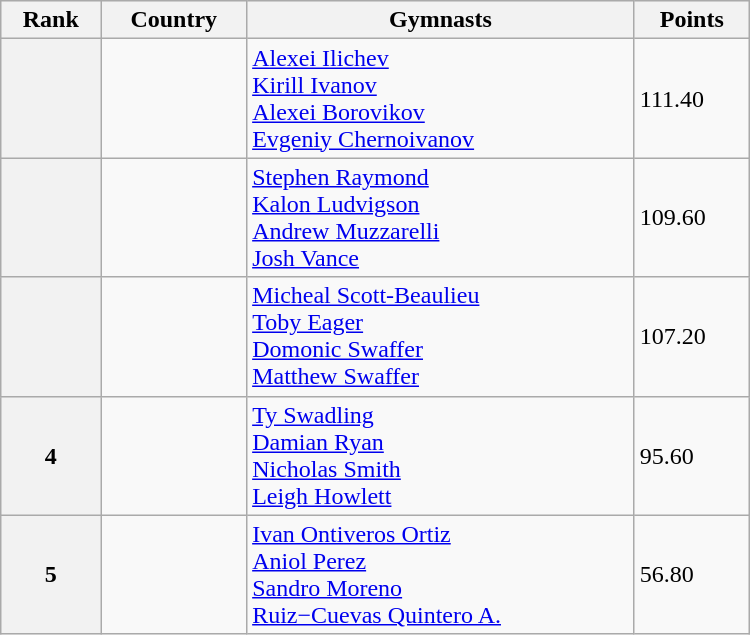<table class="wikitable" width=500>
<tr bgcolor="#efefef">
<th>Rank</th>
<th>Country</th>
<th>Gymnasts</th>
<th>Points</th>
</tr>
<tr>
<th></th>
<td></td>
<td><a href='#'>Alexei Ilichev</a> <br> <a href='#'>Kirill Ivanov</a> <br> <a href='#'>Alexei Borovikov</a><br> <a href='#'>Evgeniy Chernoivanov</a></td>
<td>111.40</td>
</tr>
<tr>
<th></th>
<td></td>
<td><a href='#'>Stephen Raymond</a> <br> <a href='#'>Kalon Ludvigson</a> <br> <a href='#'>Andrew Muzzarelli</a> <br> <a href='#'>Josh Vance</a></td>
<td>109.60</td>
</tr>
<tr>
<th></th>
<td></td>
<td><a href='#'>Micheal Scott-Beaulieu</a> <br> <a href='#'>Toby Eager</a> <br> <a href='#'>Domonic Swaffer</a> <br> <a href='#'>Matthew Swaffer</a></td>
<td>107.20</td>
</tr>
<tr>
<th>4</th>
<td></td>
<td><a href='#'>Ty Swadling</a> <br> <a href='#'>Damian Ryan</a> <br> <a href='#'>Nicholas Smith</a><br> <a href='#'>Leigh Howlett</a></td>
<td>95.60</td>
</tr>
<tr>
<th>5</th>
<td></td>
<td><a href='#'>Ivan Ontiveros Ortiz</a> <br> <a href='#'>Aniol Perez</a> <br> <a href='#'>Sandro Moreno</a> <br> <a href='#'>Ruiz−Cuevas Quintero A.</a></td>
<td>56.80</td>
</tr>
</table>
